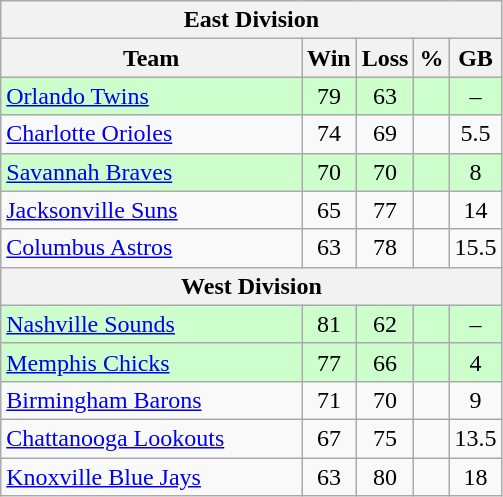<table class="wikitable">
<tr>
<th colspan="5">East Division</th>
</tr>
<tr>
<th width="60%">Team</th>
<th>Win</th>
<th>Loss</th>
<th>%</th>
<th>GB</th>
</tr>
<tr align=center bgcolor=ccffcc>
<td align=left><a href='#'>Orlando Twins</a></td>
<td>79</td>
<td>63</td>
<td></td>
<td>–</td>
</tr>
<tr align=center>
<td align=left><a href='#'>Charlotte Orioles</a></td>
<td>74</td>
<td>69</td>
<td></td>
<td>5.5</td>
</tr>
<tr align=center bgcolor=ccffcc>
<td align=left><a href='#'>Savannah Braves</a></td>
<td>70</td>
<td>70</td>
<td></td>
<td>8</td>
</tr>
<tr align=center>
<td align=left><a href='#'>Jacksonville Suns</a></td>
<td>65</td>
<td>77</td>
<td></td>
<td>14</td>
</tr>
<tr align=center>
<td align=left><a href='#'>Columbus Astros</a></td>
<td>63</td>
<td>78</td>
<td></td>
<td>15.5</td>
</tr>
<tr>
<th colspan="5">West Division</th>
</tr>
<tr align=center bgcolor=ccffcc>
<td align=left><a href='#'>Nashville Sounds</a></td>
<td>81</td>
<td>62</td>
<td></td>
<td>–</td>
</tr>
<tr align=center bgcolor=ccffcc>
<td align=left><a href='#'>Memphis Chicks</a></td>
<td>77</td>
<td>66</td>
<td></td>
<td>4</td>
</tr>
<tr align=center>
<td align=left><a href='#'>Birmingham Barons</a></td>
<td>71</td>
<td>70</td>
<td></td>
<td>9</td>
</tr>
<tr align=center>
<td align=left><a href='#'>Chattanooga Lookouts</a></td>
<td>67</td>
<td>75</td>
<td></td>
<td>13.5</td>
</tr>
<tr align=center>
<td align=left><a href='#'>Knoxville Blue Jays</a></td>
<td>63</td>
<td>80</td>
<td></td>
<td>18</td>
</tr>
</table>
